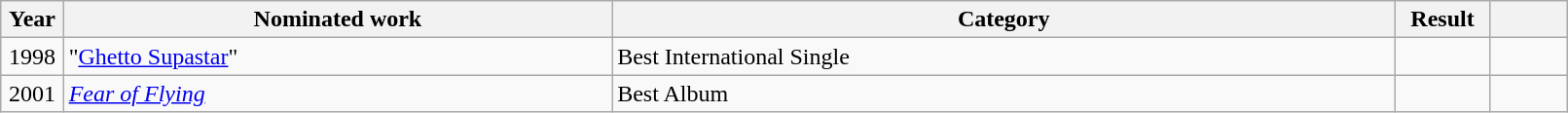<table class="wikitable plainrowheaders" style="width:85%;">
<tr>
<th scope="col" style="width:4%;">Year</th>
<th scope="col" style="width:35%;">Nominated work</th>
<th scope="col" style="width:50%;">Category</th>
<th scope="col" style="width:6%;">Result</th>
<th scope="col" style="width:6%;"></th>
</tr>
<tr>
<td align="center">1998</td>
<td>"<a href='#'>Ghetto Supastar</a>"</td>
<td>Best International Single</td>
<td></td>
<td></td>
</tr>
<tr>
<td align="center">2001</td>
<td><em><a href='#'>Fear of Flying</a></em></td>
<td>Best Album</td>
<td></td>
<td></td>
</tr>
</table>
